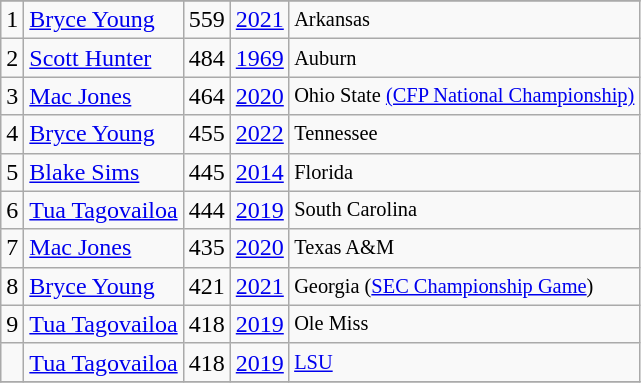<table class="wikitable">
<tr>
</tr>
<tr>
<td>1</td>
<td><a href='#'>Bryce Young</a></td>
<td>559</td>
<td><a href='#'>2021</a></td>
<td style="font-size:85%;">Arkansas</td>
</tr>
<tr>
<td>2</td>
<td><a href='#'>Scott Hunter</a></td>
<td>484</td>
<td><a href='#'>1969</a></td>
<td style="font-size:85%;">Auburn</td>
</tr>
<tr>
<td>3</td>
<td><a href='#'>Mac Jones</a></td>
<td>464</td>
<td><a href='#'>2020</a></td>
<td style="font-size:85%;">Ohio State <a href='#'>(CFP National Championship)</a></td>
</tr>
<tr>
<td>4</td>
<td><a href='#'>Bryce Young</a></td>
<td>455</td>
<td><a href='#'>2022</a></td>
<td style="font-size:85%;">Tennessee</td>
</tr>
<tr>
<td>5</td>
<td><a href='#'>Blake Sims</a></td>
<td>445</td>
<td><a href='#'>2014</a></td>
<td style="font-size:85%;">Florida</td>
</tr>
<tr>
<td>6</td>
<td><a href='#'>Tua Tagovailoa</a></td>
<td>444</td>
<td><a href='#'>2019</a></td>
<td style="font-size:85%;">South Carolina</td>
</tr>
<tr>
<td>7</td>
<td><a href='#'>Mac Jones</a></td>
<td>435</td>
<td><a href='#'>2020</a></td>
<td style="font-size:85%;">Texas A&M</td>
</tr>
<tr>
<td>8</td>
<td><a href='#'>Bryce Young</a></td>
<td>421</td>
<td><a href='#'>2021</a></td>
<td style="font-size:85%;">Georgia (<a href='#'>SEC Championship Game</a>)</td>
</tr>
<tr>
<td>9</td>
<td><a href='#'>Tua Tagovailoa</a></td>
<td>418</td>
<td><a href='#'>2019</a></td>
<td style="font-size:85%;">Ole Miss</td>
</tr>
<tr>
<td></td>
<td><a href='#'>Tua Tagovailoa</a></td>
<td>418</td>
<td><a href='#'>2019</a></td>
<td style="font-size:85%;"><a href='#'>LSU</a></td>
</tr>
<tr>
</tr>
</table>
